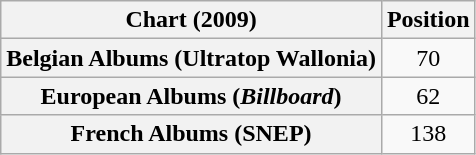<table class="wikitable sortable plainrowheaders" style="text-align:center">
<tr>
<th scope="col">Chart (2009)</th>
<th scope="col">Position</th>
</tr>
<tr>
<th scope="row">Belgian Albums (Ultratop Wallonia)</th>
<td>70</td>
</tr>
<tr>
<th scope="row">European Albums (<em>Billboard</em>)</th>
<td>62</td>
</tr>
<tr>
<th scope="row">French Albums (SNEP)</th>
<td>138</td>
</tr>
</table>
